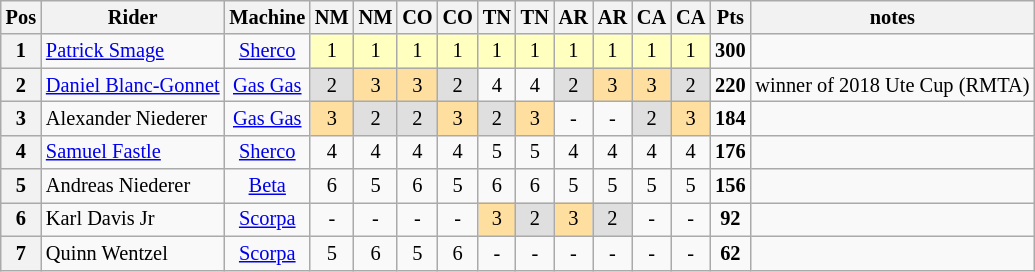<table class="wikitable" style="font-size: 85%; text-align:center">
<tr valign="top">
<th valign="middle">Pos</th>
<th valign="middle">Rider</th>
<th valign="middle">Machine</th>
<th>NM<br></th>
<th>NM<br></th>
<th>CO<br></th>
<th>CO<br></th>
<th>TN<br></th>
<th>TN<br></th>
<th>AR<br></th>
<th>AR<br></th>
<th>CA<br></th>
<th>CA<br></th>
<th valign="middle">Pts</th>
<th>notes</th>
</tr>
<tr>
<th>1</th>
<td align="left"> <a href='#'>Patrick Smage</a></td>
<td><a href='#'>Sherco</a></td>
<td style="background:#ffffbf;">1</td>
<td style="background:#ffffbf;">1</td>
<td style="background:#ffffbf;">1</td>
<td style="background:#ffffbf;">1</td>
<td style="background:#ffffbf;">1</td>
<td style="background:#ffffbf;">1</td>
<td style="background:#ffffbf;">1</td>
<td style="background:#ffffbf;">1</td>
<td style="background:#ffffbf;">1</td>
<td style="background:#ffffbf;">1</td>
<td><strong>300</strong></td>
<td></td>
</tr>
<tr>
<th>2</th>
<td align="left"> <a href='#'>Daniel Blanc-Gonnet</a></td>
<td><a href='#'>Gas Gas</a></td>
<td style="background:#dfdfdf;">2</td>
<td style="background:#ffdf9f;">3</td>
<td style="background:#ffdf9f;">3</td>
<td style="background:#dfdfdf;">2</td>
<td>4</td>
<td>4</td>
<td style="background:#dfdfdf;">2</td>
<td style="background:#ffdf9f;">3</td>
<td style="background:#ffdf9f;">3</td>
<td style="background:#dfdfdf;">2</td>
<td><strong>220</strong></td>
<td>winner of 2018 Ute Cup (RMTA)</td>
</tr>
<tr>
<th>3</th>
<td align="left"> Alexander Niederer</td>
<td><a href='#'>Gas Gas</a></td>
<td style="background:#ffdf9f;">3</td>
<td style="background:#dfdfdf;">2</td>
<td style="background:#dfdfdf;">2</td>
<td style="background:#ffdf9f;">3</td>
<td style="background:#dfdfdf;">2</td>
<td style="background:#ffdf9f;">3</td>
<td>-</td>
<td>-</td>
<td style="background:#dfdfdf;">2</td>
<td style="background:#ffdf9f;">3</td>
<td><strong>184</strong></td>
<td></td>
</tr>
<tr>
<th>4</th>
<td align="left"> <a href='#'>Samuel Fastle</a></td>
<td><a href='#'>Sherco</a></td>
<td>4</td>
<td>4</td>
<td>4</td>
<td>4</td>
<td>5</td>
<td>5</td>
<td>4</td>
<td>4</td>
<td>4</td>
<td>4</td>
<td><strong>176</strong></td>
<td></td>
</tr>
<tr>
<th>5</th>
<td align="left"> Andreas Niederer</td>
<td><a href='#'>Beta</a></td>
<td>6</td>
<td>5</td>
<td>6</td>
<td>5</td>
<td>6</td>
<td>6</td>
<td>5</td>
<td>5</td>
<td>5</td>
<td>5</td>
<td><strong>156</strong></td>
<td></td>
</tr>
<tr>
<th>6</th>
<td align="left"> Karl Davis Jr</td>
<td><a href='#'>Scorpa</a></td>
<td>-</td>
<td>-</td>
<td>-</td>
<td>-</td>
<td style="background:#ffdf9f;">3</td>
<td style="background:#dfdfdf;">2</td>
<td style="background:#ffdf9f;">3</td>
<td style="background:#dfdfdf;">2</td>
<td>-</td>
<td>-</td>
<td><strong>92</strong></td>
<td></td>
</tr>
<tr>
<th>7</th>
<td align="left"> Quinn Wentzel</td>
<td><a href='#'>Scorpa</a></td>
<td>5</td>
<td>6</td>
<td>5</td>
<td>6</td>
<td>-</td>
<td>-</td>
<td>-</td>
<td>-</td>
<td>-</td>
<td>-</td>
<td><strong>62</strong></td>
<td></td>
</tr>
</table>
